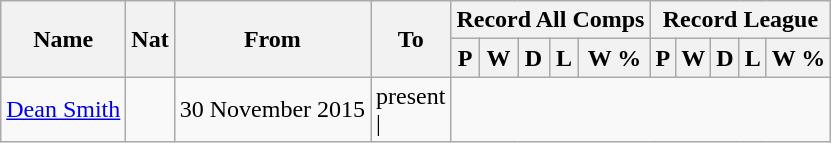<table class="wikitable" style="text-align: center">
<tr>
<th rowspan="2">Name</th>
<th rowspan="2">Nat</th>
<th rowspan="2">From</th>
<th rowspan="2">To</th>
<th colspan="5">Record All Comps</th>
<th colspan="5">Record League</th>
</tr>
<tr>
<th>P</th>
<th>W</th>
<th>D</th>
<th>L</th>
<th>W %</th>
<th>P</th>
<th>W</th>
<th>D</th>
<th>L</th>
<th>W %</th>
</tr>
<tr>
<td align=left><a href='#'>Dean Smith</a></td>
<td></td>
<td align=left>30 November 2015</td>
<td align=left>present<br>|</td>
</tr>
</table>
